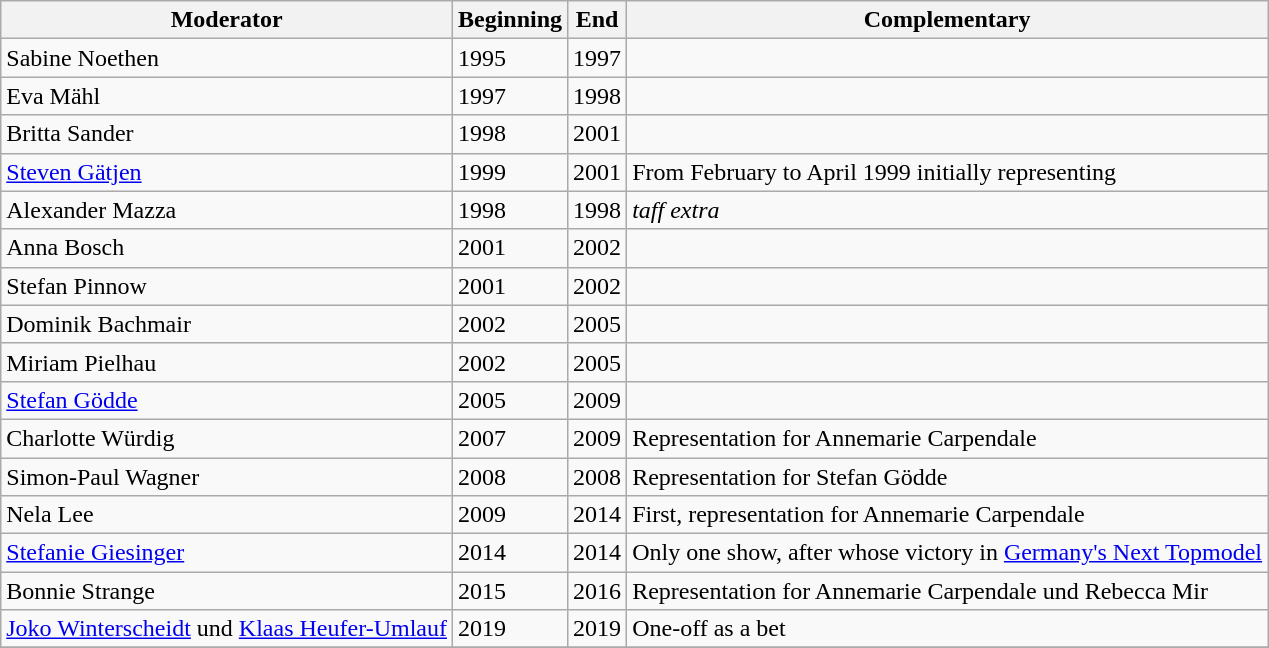<table class="wikitable">
<tr>
<th>Moderator</th>
<th>Beginning</th>
<th>End</th>
<th>Complementary</th>
</tr>
<tr>
<td>Sabine Noethen</td>
<td>1995</td>
<td>1997</td>
<td></td>
</tr>
<tr>
<td>Eva Mähl</td>
<td>1997</td>
<td>1998</td>
<td></td>
</tr>
<tr>
<td>Britta Sander</td>
<td>1998</td>
<td>2001</td>
<td></td>
</tr>
<tr>
<td><a href='#'>Steven Gätjen</a></td>
<td>1999</td>
<td>2001</td>
<td>From February to April 1999 initially representing</td>
</tr>
<tr>
<td>Alexander Mazza</td>
<td>1998</td>
<td>1998</td>
<td><em>taff extra</em></td>
</tr>
<tr>
<td>Anna Bosch</td>
<td>2001</td>
<td>2002</td>
<td></td>
</tr>
<tr>
<td>Stefan Pinnow</td>
<td>2001</td>
<td>2002</td>
<td></td>
</tr>
<tr>
<td>Dominik Bachmair</td>
<td>2002</td>
<td>2005</td>
<td></td>
</tr>
<tr>
<td>Miriam Pielhau</td>
<td>2002</td>
<td>2005</td>
<td></td>
</tr>
<tr>
<td><a href='#'>Stefan Gödde</a></td>
<td>2005</td>
<td>2009</td>
<td></td>
</tr>
<tr>
<td>Charlotte Würdig</td>
<td>2007</td>
<td>2009</td>
<td>Representation for Annemarie Carpendale</td>
</tr>
<tr>
<td>Simon-Paul Wagner</td>
<td>2008</td>
<td>2008</td>
<td>Representation for Stefan Gödde</td>
</tr>
<tr>
<td>Nela Lee</td>
<td>2009</td>
<td>2014</td>
<td>First, representation for Annemarie Carpendale</td>
</tr>
<tr>
<td><a href='#'>Stefanie Giesinger</a></td>
<td>2014</td>
<td>2014</td>
<td>Only one show, after whose victory in <a href='#'>Germany's Next Topmodel</a></td>
</tr>
<tr>
<td>Bonnie Strange</td>
<td>2015</td>
<td>2016</td>
<td>Representation for Annemarie Carpendale und Rebecca Mir</td>
</tr>
<tr>
<td><a href='#'>Joko Winterscheidt</a> und <a href='#'>Klaas Heufer-Umlauf</a></td>
<td>2019</td>
<td>2019</td>
<td>One-off as a bet</td>
</tr>
<tr>
</tr>
</table>
